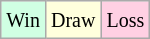<table class="wikitable">
<tr>
<td style="background:#d0ffe3;"><small>Win</small></td>
<td style="background:#ffd;"><small>Draw</small></td>
<td style="background:#ffd0e3;"><small>Loss</small></td>
</tr>
</table>
